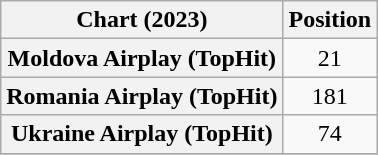<table class="wikitable sortable plainrowheaders" style="text-align:center">
<tr>
<th scope="col">Chart (2023)</th>
<th scope="col">Position</th>
</tr>
<tr>
<th scope="row">Moldova Airplay (TopHit)</th>
<td>21</td>
</tr>
<tr>
<th scope="row">Romania Airplay (TopHit)</th>
<td>181</td>
</tr>
<tr>
<th scope="row">Ukraine Airplay (TopHit)</th>
<td>74</td>
</tr>
<tr>
</tr>
</table>
